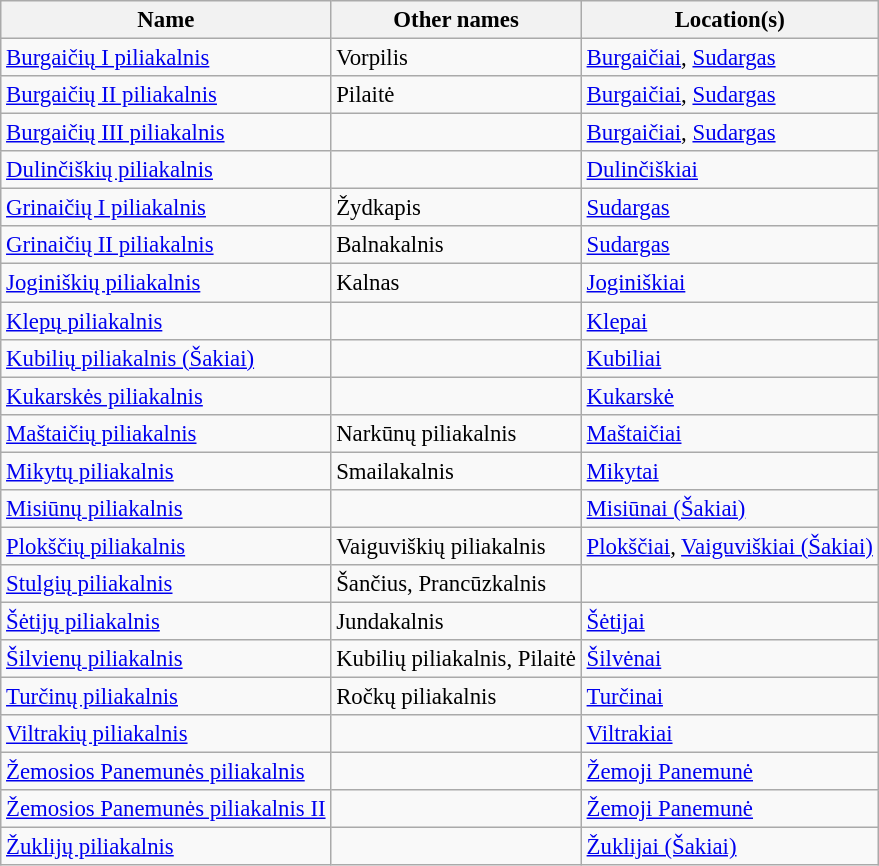<table class="wikitable" style="font-size: 95%;">
<tr>
<th>Name</th>
<th>Other names</th>
<th>Location(s)</th>
</tr>
<tr>
<td><a href='#'>Burgaičių I piliakalnis</a></td>
<td>Vorpilis</td>
<td><a href='#'>Burgaičiai</a>, <a href='#'>Sudargas</a></td>
</tr>
<tr>
<td><a href='#'>Burgaičių II piliakalnis</a></td>
<td>Pilaitė</td>
<td><a href='#'>Burgaičiai</a>, <a href='#'>Sudargas</a></td>
</tr>
<tr>
<td><a href='#'>Burgaičių III piliakalnis</a></td>
<td></td>
<td><a href='#'>Burgaičiai</a>, <a href='#'>Sudargas</a></td>
</tr>
<tr>
<td><a href='#'>Dulinčiškių piliakalnis</a></td>
<td></td>
<td><a href='#'>Dulinčiškiai</a></td>
</tr>
<tr>
<td><a href='#'>Grinaičių I piliakalnis</a></td>
<td>Žydkapis</td>
<td><a href='#'>Sudargas</a></td>
</tr>
<tr>
<td><a href='#'>Grinaičių II piliakalnis</a></td>
<td>Balnakalnis</td>
<td><a href='#'>Sudargas</a></td>
</tr>
<tr>
<td><a href='#'>Joginiškių piliakalnis</a></td>
<td>Kalnas</td>
<td><a href='#'>Joginiškiai</a></td>
</tr>
<tr>
<td><a href='#'>Klepų piliakalnis</a></td>
<td></td>
<td><a href='#'>Klepai</a></td>
</tr>
<tr>
<td><a href='#'>Kubilių piliakalnis (Šakiai)</a></td>
<td></td>
<td><a href='#'>Kubiliai</a></td>
</tr>
<tr>
<td><a href='#'>Kukarskės piliakalnis</a></td>
<td></td>
<td><a href='#'>Kukarskė</a></td>
</tr>
<tr>
<td><a href='#'>Maštaičių piliakalnis</a></td>
<td>Narkūnų piliakalnis</td>
<td><a href='#'>Maštaičiai</a></td>
</tr>
<tr>
<td><a href='#'>Mikytų piliakalnis</a></td>
<td>Smailakalnis</td>
<td><a href='#'>Mikytai</a></td>
</tr>
<tr>
<td><a href='#'>Misiūnų piliakalnis</a></td>
<td></td>
<td><a href='#'>Misiūnai (Šakiai)</a></td>
</tr>
<tr>
<td><a href='#'>Plokščių piliakalnis</a></td>
<td>Vaiguviškių piliakalnis</td>
<td><a href='#'>Plokščiai</a>, <a href='#'>Vaiguviškiai (Šakiai)</a></td>
</tr>
<tr>
<td><a href='#'>Stulgių piliakalnis</a></td>
<td>Šančius, Prancūzkalnis</td>
<td></td>
</tr>
<tr>
<td><a href='#'>Šėtijų piliakalnis</a></td>
<td>Jundakalnis</td>
<td><a href='#'>Šėtijai</a></td>
</tr>
<tr>
<td><a href='#'>Šilvienų piliakalnis</a></td>
<td>Kubilių piliakalnis, Pilaitė</td>
<td><a href='#'>Šilvėnai</a></td>
</tr>
<tr>
<td><a href='#'>Turčinų piliakalnis</a></td>
<td>Ročkų piliakalnis</td>
<td><a href='#'>Turčinai</a></td>
</tr>
<tr>
<td><a href='#'>Viltrakių piliakalnis</a></td>
<td></td>
<td><a href='#'>Viltrakiai</a></td>
</tr>
<tr>
<td><a href='#'>Žemosios Panemunės piliakalnis</a></td>
<td></td>
<td><a href='#'>Žemoji Panemunė</a></td>
</tr>
<tr>
<td><a href='#'>Žemosios Panemunės piliakalnis II</a></td>
<td></td>
<td><a href='#'>Žemoji Panemunė</a></td>
</tr>
<tr>
<td><a href='#'>Žuklijų piliakalnis</a></td>
<td></td>
<td><a href='#'>Žuklijai (Šakiai)</a></td>
</tr>
</table>
